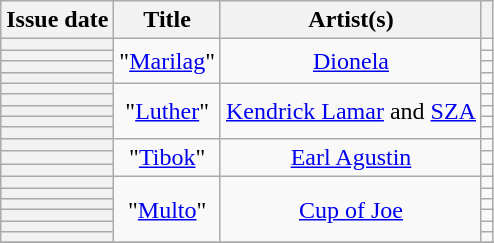<table class="wikitable sortable plainrowheaders" style="text-align: center">
<tr>
<th scope="col">Issue date</th>
<th scope="col">Title</th>
<th scope="col">Artist(s)</th>
<th scope="col" class="unsortable"></th>
</tr>
<tr>
<th scope="row" style="text-align:center;"></th>
<td rowspan="4">"<a href='#'>Marilag</a>"</td>
<td rowspan="4"><a href='#'>Dionela</a></td>
<td></td>
</tr>
<tr>
<th scope="row" style="text-align:center;"></th>
<td></td>
</tr>
<tr>
<th scope="row" style="text-align:center;"></th>
<td></td>
</tr>
<tr>
<th scope="row" style="text-align:center;"></th>
<td></td>
</tr>
<tr>
<th scope="row" style="text-align:center;"></th>
<td rowspan="5">"<a href='#'>Luther</a>"</td>
<td rowspan="5"><a href='#'>Kendrick Lamar</a> and <a href='#'>SZA</a></td>
<td></td>
</tr>
<tr>
<th scope="row" style="text-align:center;"></th>
<td></td>
</tr>
<tr>
<th scope="row" style="text-align:center;"></th>
<td></td>
</tr>
<tr>
<th scope="row" style="text-align:center;"></th>
<td></td>
</tr>
<tr>
<th scope="row" style="text-align:center;"></th>
<td></td>
</tr>
<tr>
<th scope="row" style="text-align: center;"></th>
<td rowspan="3">"<a href='#'>Tibok</a>"</td>
<td rowspan="3"><a href='#'>Earl Agustin</a></td>
<td></td>
</tr>
<tr>
<th scope="row" style="text-align: center;"></th>
<td></td>
</tr>
<tr>
<th scope="row" style="text-align: center;"></th>
<td></td>
</tr>
<tr>
<th scope="row" style="text-align: center;"></th>
<td rowspan="6">"<a href='#'>Multo</a>"</td>
<td rowspan="6"><a href='#'>Cup of Joe</a></td>
<td></td>
</tr>
<tr>
<th scope="row" style="text-align: center;"></th>
<td></td>
</tr>
<tr>
<th scope="row" style="text-align: center;"></th>
<td></td>
</tr>
<tr>
<th scope="row" style="text-align: center;"></th>
<td></td>
</tr>
<tr>
<th scope="row" style="text-align: center;"></th>
<td></td>
</tr>
<tr>
<th scope="row" style="text-align: center;"></th>
<td></td>
</tr>
<tr>
</tr>
</table>
